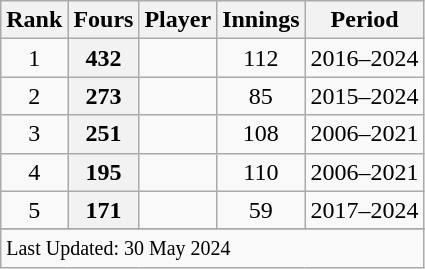<table class="wikitable plainrowheaders sortable">
<tr>
<th scope=col>Rank</th>
<th scope=col>Fours</th>
<th scope=col>Player</th>
<th scope=col>Innings</th>
<th scope=col>Period</th>
</tr>
<tr>
<td align=center>1</td>
<th scope=row style=text-align:center;><strong>432</strong></th>
<td></td>
<td align=center>112</td>
<td>2016–2024</td>
</tr>
<tr>
<td align="center">2</td>
<th scope="row" style="text-align:center;"><strong>273</strong></th>
<td></td>
<td align="center">85</td>
<td>2015–2024</td>
</tr>
<tr>
<td align=center>3</td>
<th scope=row style=text-align:center;><strong>251</strong></th>
<td></td>
<td align=center>108</td>
<td>2006–2021</td>
</tr>
<tr>
<td align=center>4</td>
<th scope=row style=text-align:center;><strong>195</strong></th>
<td></td>
<td align=center>110</td>
<td>2006–2021</td>
</tr>
<tr>
<td align="center">5</td>
<th scope="row" style="text-align:center;"><strong>171</strong></th>
<td></td>
<td align="center">59</td>
<td>2017–2024</td>
</tr>
<tr>
</tr>
<tr class=sortbottom>
<td colspan=6><small>Last Updated: 30 May 2024</small></td>
</tr>
</table>
